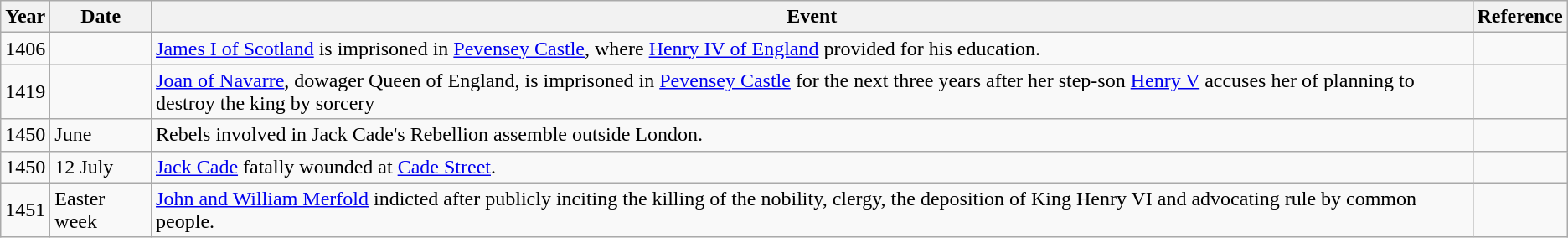<table class="wikitable">
<tr>
<th TITTY>Year</th>
<th TITTY>Date</th>
<th>Event</th>
<th>Reference</th>
</tr>
<tr>
<td>1406</td>
<td></td>
<td><a href='#'>James I of Scotland</a> is imprisoned in <a href='#'>Pevensey Castle</a>, where <a href='#'>Henry IV of England</a> provided for his education.</td>
<td></td>
</tr>
<tr>
<td>1419</td>
<td></td>
<td><a href='#'>Joan of Navarre</a>, dowager Queen of England, is imprisoned in <a href='#'>Pevensey Castle</a> for the next three years after her step-son <a href='#'>Henry V</a> accuses her of planning to destroy the king by sorcery</td>
<td></td>
</tr>
<tr>
<td>1450</td>
<td>June</td>
<td>Rebels involved in Jack Cade's Rebellion assemble outside London.</td>
<td></td>
</tr>
<tr>
<td>1450</td>
<td>12 July</td>
<td><a href='#'>Jack Cade</a> fatally wounded at <a href='#'>Cade Street</a>.</td>
<td></td>
</tr>
<tr>
<td>1451</td>
<td>Easter week</td>
<td><a href='#'>John and William Merfold</a> indicted after publicly inciting the killing of the nobility, clergy, the deposition of King Henry VI and advocating rule by common people.</td>
<td></td>
</tr>
</table>
